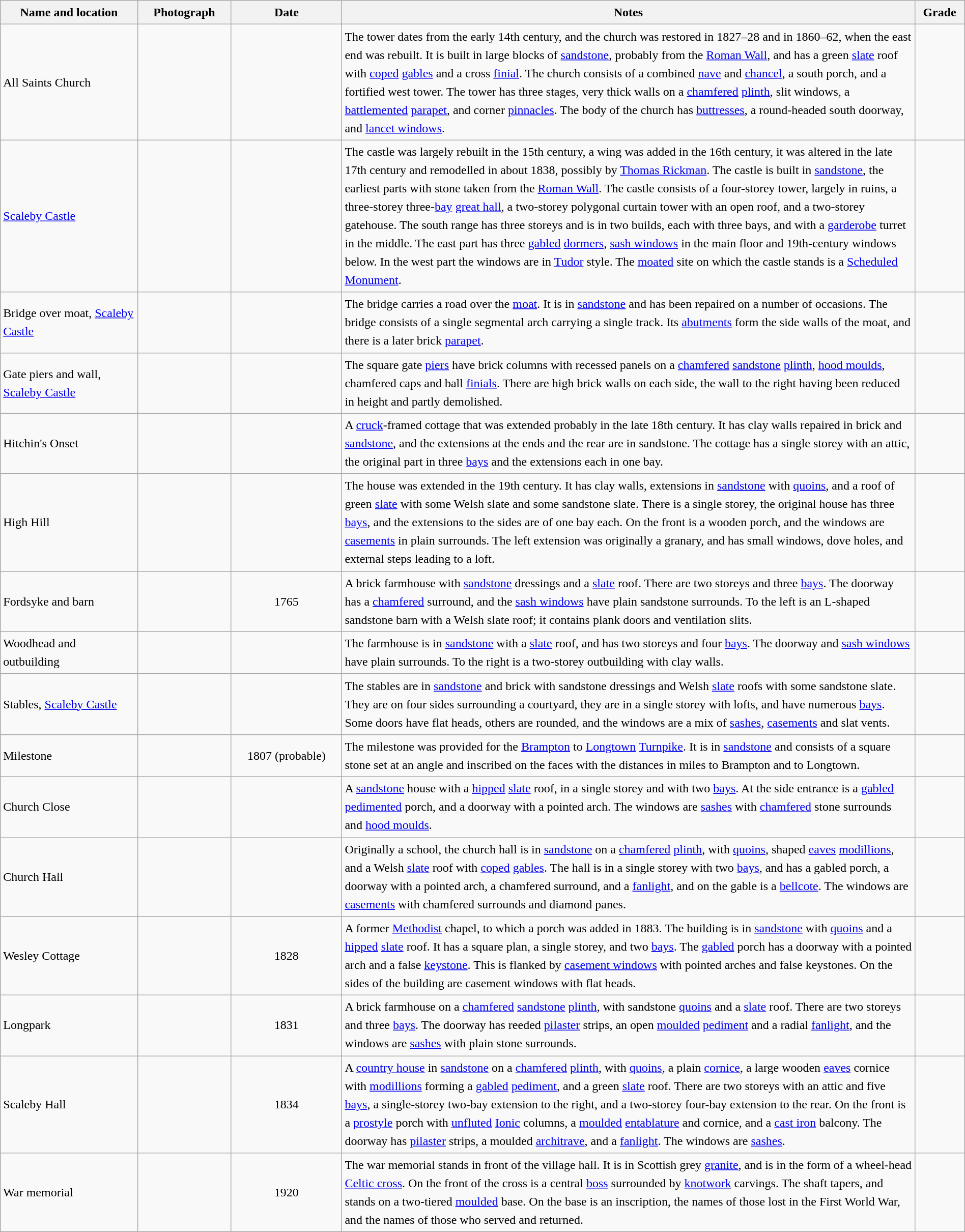<table class="wikitable sortable plainrowheaders" style="width:100%; border:0; text-align:left; line-height:150%;">
<tr>
<th scope="col"  style="width:150px">Name and location</th>
<th scope="col"  style="width:100px" class="unsortable">Photograph</th>
<th scope="col"  style="width:120px">Date</th>
<th scope="col"  style="width:650px" class="unsortable">Notes</th>
<th scope="col"  style="width:50px">Grade</th>
</tr>
<tr>
<td>All Saints Church<br><small></small></td>
<td></td>
<td align="center"></td>
<td>The tower dates from the early 14th century, and the church was restored in 1827–28 and in 1860–62, when the east end was rebuilt.  It is built in large blocks of <a href='#'>sandstone</a>, probably from the <a href='#'>Roman Wall</a>, and has a green <a href='#'>slate</a> roof with <a href='#'>coped</a> <a href='#'>gables</a> and a cross <a href='#'>finial</a>.  The church consists of a combined <a href='#'>nave</a> and <a href='#'>chancel</a>, a south porch, and a fortified west tower.  The tower has three stages, very thick walls on a <a href='#'>chamfered</a> <a href='#'>plinth</a>, slit windows, a <a href='#'>battlemented</a> <a href='#'>parapet</a>, and corner <a href='#'>pinnacles</a>.  The body of the church has <a href='#'>buttresses</a>, a round-headed south doorway, and <a href='#'>lancet windows</a>.</td>
<td align="center" ></td>
</tr>
<tr>
<td><a href='#'>Scaleby Castle</a><br><small></small></td>
<td></td>
<td align="center"></td>
<td>The castle was largely rebuilt in the 15th century, a wing was added in the 16th century, it was altered in the late 17th century and remodelled in about 1838, possibly by <a href='#'>Thomas Rickman</a>.  The castle is built in <a href='#'>sandstone</a>, the earliest parts with stone taken from the <a href='#'>Roman Wall</a>.  The castle consists of a four-storey tower, largely in ruins, a three-storey three-<a href='#'>bay</a> <a href='#'>great hall</a>, a two-storey polygonal curtain tower with an open roof, and a two-storey gatehouse.  The south range has three storeys and is in two builds, each with three bays, and with a <a href='#'>garderobe</a> turret in the middle.  The east part has three <a href='#'>gabled</a> <a href='#'>dormers</a>, <a href='#'>sash windows</a> in the main floor and 19th-century windows below.  In the west part the windows are in <a href='#'>Tudor</a> style.  The <a href='#'>moated</a> site on which the castle stands is a <a href='#'>Scheduled Monument</a>.</td>
<td align="center" ></td>
</tr>
<tr>
<td>Bridge over moat, <a href='#'>Scaleby Castle</a><br><small></small></td>
<td></td>
<td align="center"></td>
<td>The bridge carries a road over the <a href='#'>moat</a>.  It is in <a href='#'>sandstone</a> and has been repaired on a number of occasions.  The bridge consists of a single segmental arch carrying a single track.  Its <a href='#'>abutments</a> form the side walls of the moat, and there is a later brick <a href='#'>parapet</a>.</td>
<td align="center" ></td>
</tr>
<tr>
<td>Gate piers and wall, <a href='#'>Scaleby Castle</a><br><small></small></td>
<td></td>
<td align="center"></td>
<td>The square gate <a href='#'>piers</a> have brick columns with recessed panels on a <a href='#'>chamfered</a> <a href='#'>sandstone</a> <a href='#'>plinth</a>, <a href='#'>hood moulds</a>, chamfered caps and ball <a href='#'>finials</a>.  There are high brick walls on each side, the wall to the right having been reduced in height and partly demolished.</td>
<td align="center" ></td>
</tr>
<tr>
<td>Hitchin's Onset<br><small></small></td>
<td></td>
<td align="center"></td>
<td>A <a href='#'>cruck</a>-framed cottage that was extended probably in the late 18th century.  It has clay walls repaired in brick and <a href='#'>sandstone</a>, and the extensions at the ends and the rear are in sandstone.  The cottage has a single storey with an attic, the original part in three <a href='#'>bays</a> and the extensions each in one bay.</td>
<td align="center" ></td>
</tr>
<tr>
<td>High Hill<br><small></small></td>
<td></td>
<td align="center"></td>
<td>The house was extended in the 19th century.  It has clay walls, extensions in <a href='#'>sandstone</a> with <a href='#'>quoins</a>, and a roof of green <a href='#'>slate</a> with some Welsh slate and some sandstone slate.  There is a single storey, the original house has three <a href='#'>bays</a>, and the extensions to the sides are of one bay each.  On the front is a wooden porch, and the windows are <a href='#'>casements</a> in plain surrounds.  The left extension was originally a granary, and has small windows, dove holes, and external steps leading to a loft.</td>
<td align="center" ></td>
</tr>
<tr>
<td>Fordsyke and barn<br><small></small></td>
<td></td>
<td align="center">1765</td>
<td>A brick farmhouse with <a href='#'>sandstone</a> dressings and a <a href='#'>slate</a> roof.  There are two storeys and three <a href='#'>bays</a>.  The doorway has a <a href='#'>chamfered</a> surround, and the <a href='#'>sash windows</a> have plain sandstone surrounds.  To the left is an L-shaped sandstone barn with a Welsh slate roof; it contains plank doors and ventilation slits.</td>
<td align="center" ></td>
</tr>
<tr>
<td>Woodhead and outbuilding<br><small></small></td>
<td></td>
<td align="center"></td>
<td>The farmhouse is in <a href='#'>sandstone</a> with a <a href='#'>slate</a> roof, and has two storeys and four <a href='#'>bays</a>.  The doorway and <a href='#'>sash windows</a> have plain surrounds.  To the right is a two-storey outbuilding with clay walls.</td>
<td align="center" ></td>
</tr>
<tr>
<td>Stables, <a href='#'>Scaleby Castle</a><br><small></small></td>
<td></td>
<td align="center"></td>
<td>The stables are in <a href='#'>sandstone</a> and brick with sandstone dressings and Welsh <a href='#'>slate</a> roofs with some sandstone slate.  They are on four sides surrounding a courtyard, they are in a single storey with lofts, and have numerous <a href='#'>bays</a>.  Some doors have flat heads, others are rounded, and the windows are a mix of <a href='#'>sashes</a>, <a href='#'>casements</a> and slat vents.</td>
<td align="center" ></td>
</tr>
<tr>
<td>Milestone<br><small></small></td>
<td></td>
<td align="center">1807 (probable)</td>
<td>The milestone was provided for the <a href='#'>Brampton</a> to <a href='#'>Longtown</a> <a href='#'>Turnpike</a>.  It is in <a href='#'>sandstone</a> and consists of a square stone set at an angle and inscribed on the faces with the distances in miles to Brampton and to Longtown.</td>
<td align="center" ></td>
</tr>
<tr>
<td>Church Close<br><small></small></td>
<td></td>
<td align="center"></td>
<td>A <a href='#'>sandstone</a> house with a <a href='#'>hipped</a> <a href='#'>slate</a> roof, in a single storey and with two <a href='#'>bays</a>.  At the side entrance is a <a href='#'>gabled</a> <a href='#'>pedimented</a> porch, and a doorway with a pointed arch.  The windows are <a href='#'>sashes</a> with <a href='#'>chamfered</a> stone surrounds and <a href='#'>hood moulds</a>.</td>
<td align="center" ></td>
</tr>
<tr>
<td>Church Hall<br><small></small></td>
<td></td>
<td align="center"></td>
<td>Originally a school, the church hall is in <a href='#'>sandstone</a> on a <a href='#'>chamfered</a> <a href='#'>plinth</a>, with <a href='#'>quoins</a>, shaped <a href='#'>eaves</a> <a href='#'>modillions</a>, and a Welsh <a href='#'>slate</a> roof with <a href='#'>coped</a> <a href='#'>gables</a>.  The hall is in a single storey with two <a href='#'>bays</a>, and has a gabled porch, a doorway with a pointed arch, a chamfered surround, and a <a href='#'>fanlight</a>, and on the gable is a <a href='#'>bellcote</a>.  The windows are <a href='#'>casements</a> with chamfered surrounds and diamond panes.</td>
<td align="center" ></td>
</tr>
<tr>
<td>Wesley Cottage<br><small></small></td>
<td></td>
<td align="center">1828</td>
<td>A former <a href='#'>Methodist</a> chapel, to which a porch was added in 1883.  The building is in <a href='#'>sandstone</a> with <a href='#'>quoins</a> and a <a href='#'>hipped</a> <a href='#'>slate</a> roof.  It has a square plan, a single storey, and two <a href='#'>bays</a>.  The <a href='#'>gabled</a> porch has a doorway with a pointed arch and a false <a href='#'>keystone</a>.  This is flanked by <a href='#'>casement windows</a> with pointed arches and false keystones.  On the sides of the building are casement windows with flat heads.</td>
<td align="center" ></td>
</tr>
<tr>
<td>Longpark<br><small></small></td>
<td></td>
<td align="center">1831</td>
<td>A brick farmhouse on a <a href='#'>chamfered</a> <a href='#'>sandstone</a> <a href='#'>plinth</a>, with sandstone <a href='#'>quoins</a> and a <a href='#'>slate</a> roof.  There are two storeys and three <a href='#'>bays</a>.  The doorway has reeded <a href='#'>pilaster</a> strips, an open <a href='#'>moulded</a> <a href='#'>pediment</a> and a radial <a href='#'>fanlight</a>, and the windows are <a href='#'>sashes</a> with plain stone surrounds.</td>
<td align="center" ></td>
</tr>
<tr>
<td>Scaleby Hall<br><small></small></td>
<td></td>
<td align="center">1834</td>
<td>A <a href='#'>country house</a> in <a href='#'>sandstone</a> on a <a href='#'>chamfered</a> <a href='#'>plinth</a>, with <a href='#'>quoins</a>, a plain <a href='#'>cornice</a>, a large wooden <a href='#'>eaves</a> cornice with <a href='#'>modillions</a> forming a <a href='#'>gabled</a> <a href='#'>pediment</a>, and a green <a href='#'>slate</a> roof.  There are two storeys with an attic and five <a href='#'>bays</a>, a single-storey two-bay extension to the right, and a two-storey four-bay extension to the rear.  On the front is a <a href='#'>prostyle</a> porch with <a href='#'>unfluted</a> <a href='#'>Ionic</a> columns, a <a href='#'>moulded</a> <a href='#'>entablature</a> and cornice, and a <a href='#'>cast iron</a> balcony.  The doorway has <a href='#'>pilaster</a> strips, a moulded <a href='#'>architrave</a>, and a <a href='#'>fanlight</a>.  The windows are <a href='#'>sashes</a>.</td>
<td align="center" ></td>
</tr>
<tr>
<td>War memorial<br><small></small></td>
<td></td>
<td align="center">1920</td>
<td>The war memorial stands in front of the village hall.  It is in Scottish grey <a href='#'>granite</a>, and is in the form of a wheel-head <a href='#'>Celtic cross</a>.  On the front of the cross is a central <a href='#'>boss</a> surrounded by <a href='#'>knotwork</a> carvings.  The shaft tapers, and stands on a two-tiered <a href='#'>moulded</a> base.  On the base is an inscription, the names of those lost in the First World War, and the names of those who served and returned.</td>
<td align="center" ></td>
</tr>
<tr>
</tr>
</table>
